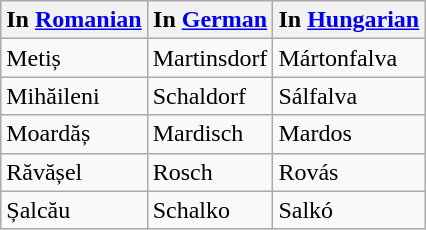<table class="wikitable">
<tr>
<th>In <a href='#'>Romanian</a></th>
<th>In <a href='#'>German</a></th>
<th>In <a href='#'>Hungarian</a></th>
</tr>
<tr>
<td>Metiș</td>
<td>Martinsdorf</td>
<td>Mártonfalva</td>
</tr>
<tr>
<td>Mihăileni</td>
<td>Schaldorf</td>
<td>Sálfalva</td>
</tr>
<tr>
<td>Moardăș</td>
<td>Mardisch</td>
<td>Mardos</td>
</tr>
<tr>
<td>Răvășel</td>
<td>Rosch</td>
<td>Rovás</td>
</tr>
<tr>
<td>Șalcău</td>
<td>Schalko</td>
<td>Salkó</td>
</tr>
</table>
